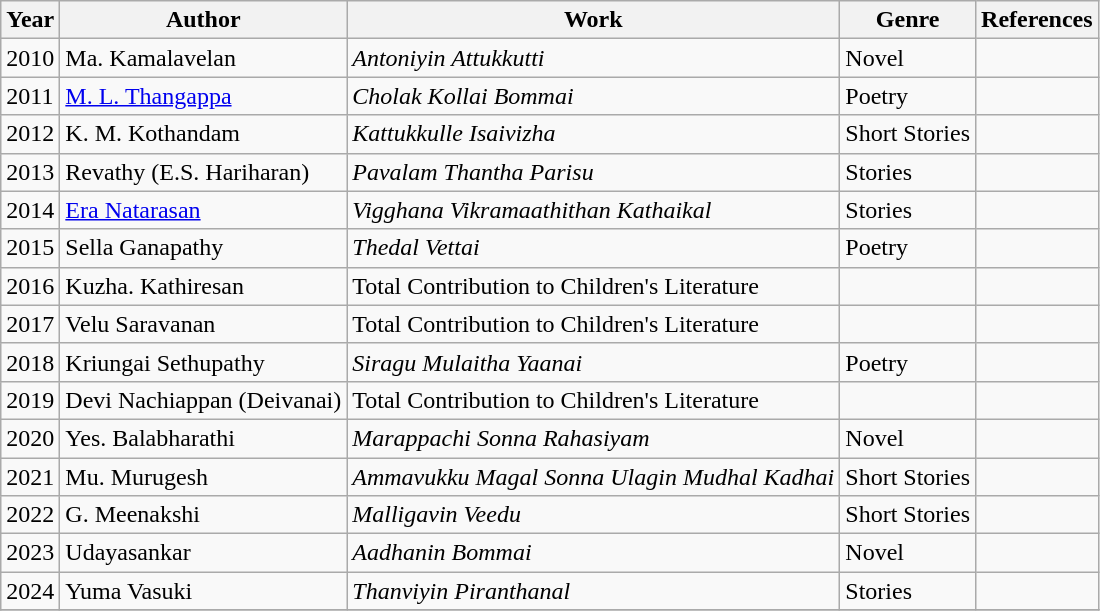<table class="wikitable sortable">
<tr>
<th>Year</th>
<th>Author</th>
<th>Work</th>
<th>Genre</th>
<th class="unsortable">References</th>
</tr>
<tr>
<td>2010</td>
<td>Ma. Kamalavelan</td>
<td><em>Antoniyin Attukkutti</em></td>
<td>Novel</td>
<td></td>
</tr>
<tr>
<td>2011</td>
<td><a href='#'>M. L. Thangappa</a></td>
<td><em>Cholak Kollai Bommai</em></td>
<td>Poetry</td>
<td></td>
</tr>
<tr>
<td>2012</td>
<td>K. M. Kothandam</td>
<td><em>Kattukkulle Isaivizha</em></td>
<td>Short Stories</td>
<td></td>
</tr>
<tr>
<td>2013</td>
<td>Revathy (E.S. Hariharan)</td>
<td><em>Pavalam Thantha Parisu</em></td>
<td>Stories</td>
<td></td>
</tr>
<tr>
<td>2014</td>
<td><a href='#'>Era Natarasan</a></td>
<td><em>Vigghana Vikramaathithan Kathaikal</em></td>
<td>Stories</td>
<td></td>
</tr>
<tr>
<td>2015</td>
<td>Sella Ganapathy</td>
<td><em>Thedal Vettai</em></td>
<td>Poetry</td>
<td></td>
</tr>
<tr>
<td>2016</td>
<td>Kuzha. Kathiresan</td>
<td>Total Contribution to Children's Literature</td>
<td></td>
<td></td>
</tr>
<tr>
<td>2017</td>
<td>Velu Saravanan</td>
<td>Total Contribution to Children's Literature</td>
<td></td>
<td></td>
</tr>
<tr>
<td>2018</td>
<td>Kriungai Sethupathy</td>
<td><em>Siragu Mulaitha Yaanai</em></td>
<td>Poetry</td>
<td></td>
</tr>
<tr>
<td>2019</td>
<td>Devi Nachiappan (Deivanai)</td>
<td>Total Contribution to Children's Literature</td>
<td></td>
<td></td>
</tr>
<tr>
<td>2020</td>
<td>Yes. Balabharathi</td>
<td><em>Marappachi Sonna Rahasiyam</em></td>
<td>Novel</td>
<td></td>
</tr>
<tr>
<td>2021</td>
<td>Mu. Murugesh</td>
<td><em>Ammavukku Magal Sonna Ulagin Mudhal Kadhai</em></td>
<td>Short Stories</td>
<td></td>
</tr>
<tr>
<td>2022</td>
<td>G. Meenakshi</td>
<td><em>Malligavin Veedu</em></td>
<td>Short Stories</td>
<td></td>
</tr>
<tr>
<td>2023</td>
<td>Udayasankar</td>
<td><em>Aadhanin Bommai</em></td>
<td>Novel</td>
<td></td>
</tr>
<tr>
<td>2024</td>
<td>Yuma Vasuki</td>
<td><em>Thanviyin Piranthanal</em></td>
<td>Stories</td>
<td></td>
</tr>
<tr>
</tr>
</table>
